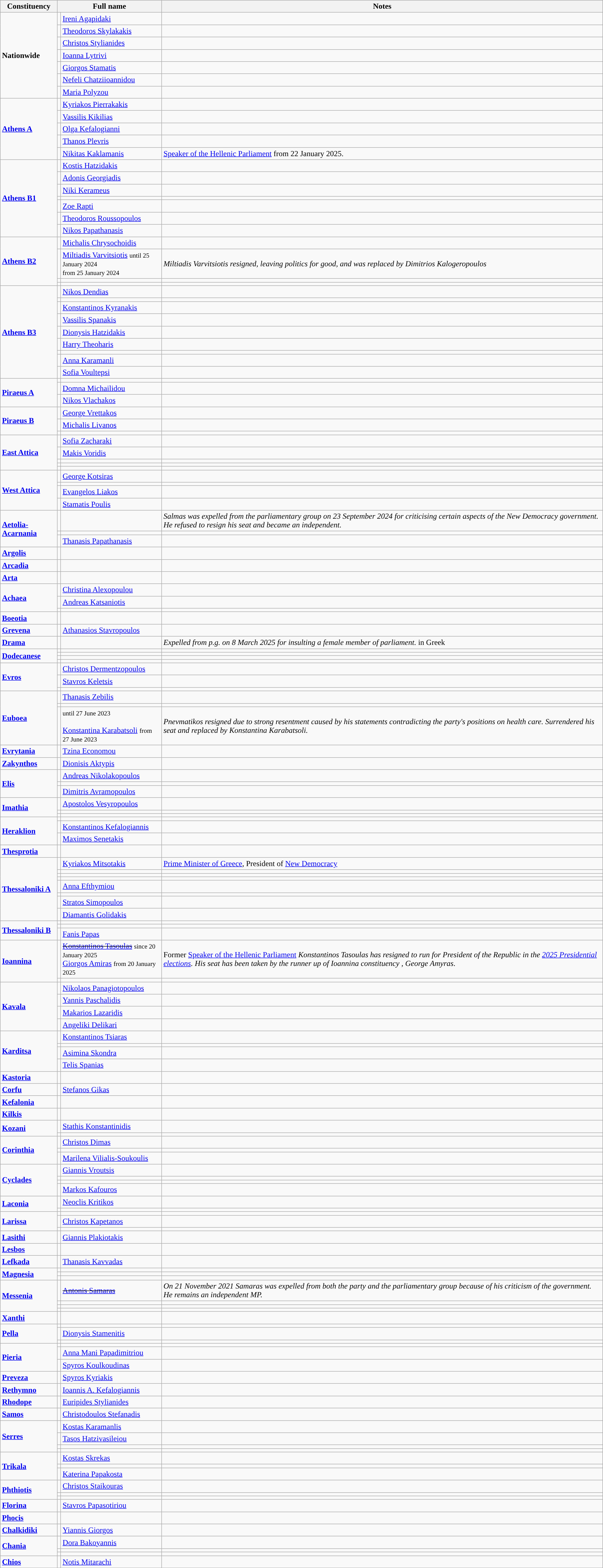<table class="wikitable">
<tr>
<th>Constituency</th>
<th colspan="2">Full name</th>
<th>Notes</th>
</tr>
<tr>
<td rowspan="7"><strong>Nationwide</strong></td>
<td></td>
<td><a href='#'>Ireni Agapidaki</a></td>
<td></td>
</tr>
<tr>
<td></td>
<td><a href='#'>Theodoros Skylakakis</a></td>
<td></td>
</tr>
<tr>
<td></td>
<td><a href='#'>Christos Stylianides</a></td>
<td></td>
</tr>
<tr>
<td></td>
<td><a href='#'>Ioanna Lytrivi</a></td>
<td></td>
</tr>
<tr>
<td></td>
<td><a href='#'>Giorgos Stamatis</a></td>
<td></td>
</tr>
<tr>
<td></td>
<td><a href='#'>Nefeli Chatziioannidou</a></td>
<td></td>
</tr>
<tr>
<td></td>
<td><a href='#'>Maria Polyzou</a></td>
<td></td>
</tr>
<tr>
<td rowspan="5"><strong><a href='#'>Athens A</a></strong></td>
<td></td>
<td><a href='#'>Kyriakos Pierrakakis</a></td>
<td></td>
</tr>
<tr>
<td></td>
<td><a href='#'>Vassilis Kikilias</a></td>
<td></td>
</tr>
<tr>
<td></td>
<td><a href='#'>Olga Kefalogianni</a></td>
<td></td>
</tr>
<tr>
<td></td>
<td><a href='#'>Thanos Plevris</a></td>
<td></td>
</tr>
<tr>
<td></td>
<td><a href='#'>Nikitas Kaklamanis</a></td>
<td><a href='#'>Speaker of the Hellenic Parliament</a> from 22 January 2025.</td>
</tr>
<tr>
<td rowspan="7"><strong><a href='#'>Athens B1</a></strong></td>
<td></td>
<td><a href='#'>Kostis Hatzidakis</a></td>
<td></td>
</tr>
<tr>
<td></td>
<td><a href='#'>Adonis Georgiadis</a></td>
<td></td>
</tr>
<tr>
<td></td>
<td><a href='#'>Niki Kerameus</a></td>
<td></td>
</tr>
<tr>
<td></td>
<td></td>
<td></td>
</tr>
<tr>
<td></td>
<td><a href='#'>Zoe Rapti</a></td>
<td></td>
</tr>
<tr>
<td></td>
<td><a href='#'>Theodoros Roussopoulos</a></td>
<td></td>
</tr>
<tr>
<td></td>
<td><a href='#'>Nikos Papathanasis</a></td>
<td></td>
</tr>
<tr>
<td rowspan="4"><strong><a href='#'>Athens B2</a></strong></td>
<td></td>
<td><a href='#'>Michalis Chrysochoidis</a></td>
<td></td>
</tr>
<tr>
<td></td>
<td><a href='#'>Miltiadis Varvitsiotis</a> <small>until 25 January 2024</small><br> <small>from 25 January 2024</small></td>
<td><em>Miltiadis Varvitsiotis resigned, leaving politics for good, and was replaced by Dimitrios Kalogeropoulos</em></td>
</tr>
<tr>
<td></td>
<td></td>
<td></td>
</tr>
<tr>
<td></td>
<td></td>
<td></td>
</tr>
<tr>
<td rowspan="9"><strong><a href='#'>Athens B3</a></strong></td>
<td></td>
<td><a href='#'>Nikos Dendias</a></td>
<td></td>
</tr>
<tr>
<td></td>
<td></td>
<td></td>
</tr>
<tr>
<td></td>
<td><a href='#'>Konstantinos Kyranakis</a></td>
<td></td>
</tr>
<tr>
<td></td>
<td><a href='#'>Vassilis Spanakis</a></td>
<td></td>
</tr>
<tr>
<td></td>
<td><a href='#'>Dionysis Hatzidakis</a></td>
<td></td>
</tr>
<tr>
<td></td>
<td><a href='#'>Harry Theoharis</a></td>
<td></td>
</tr>
<tr>
<td></td>
<td></td>
<td></td>
</tr>
<tr>
<td></td>
<td><a href='#'>Anna Karamanli</a></td>
<td></td>
</tr>
<tr>
<td></td>
<td><a href='#'>Sofia Voultepsi</a></td>
<td></td>
</tr>
<tr>
<td rowspan="3"><strong><a href='#'>Piraeus A</a></strong></td>
<td></td>
<td></td>
<td></td>
</tr>
<tr>
<td></td>
<td><a href='#'>Domna Michailidou</a></td>
<td></td>
</tr>
<tr>
<td></td>
<td><a href='#'>Nikos Vlachakos</a></td>
<td></td>
</tr>
<tr>
<td rowspan="3"><strong><a href='#'>Piraeus B</a></strong></td>
<td></td>
<td><a href='#'>George Vrettakos</a></td>
<td></td>
</tr>
<tr>
<td></td>
<td><a href='#'>Michalis Livanos</a></td>
<td></td>
</tr>
<tr>
<td></td>
<td></td>
<td></td>
</tr>
<tr>
<td rowspan="5"><a href='#'><strong>East Attica</strong></a></td>
<td></td>
<td><a href='#'>Sofia Zacharaki</a></td>
<td></td>
</tr>
<tr>
<td></td>
<td><a href='#'>Makis Voridis</a></td>
<td></td>
</tr>
<tr>
<td></td>
<td></td>
<td></td>
</tr>
<tr>
<td></td>
<td></td>
<td></td>
</tr>
<tr>
<td></td>
<td></td>
<td></td>
</tr>
<tr>
<td rowspan="4"><a href='#'><strong>West Attica</strong></a></td>
<td></td>
<td><a href='#'>George Kotsiras</a></td>
<td></td>
</tr>
<tr>
<td></td>
<td></td>
<td></td>
</tr>
<tr>
<td></td>
<td><a href='#'>Evangelos Liakos</a></td>
<td></td>
</tr>
<tr>
<td></td>
<td><a href='#'>Stamatis Poulis</a></td>
<td></td>
</tr>
<tr>
<td rowspan="3"><a href='#'><strong>Aetolia-Acarnania</strong></a></td>
<td></td>
<td><s></s></td>
<td><em>Salmas was expelled from the parliamentary group on 23 September 2024 for criticising certain aspects of the New Democracy government. He refused to resign his seat and became an independent.</em></td>
</tr>
<tr>
<td></td>
<td></td>
<td></td>
</tr>
<tr>
<td></td>
<td><a href='#'>Thanasis Papathanasis</a></td>
<td></td>
</tr>
<tr>
<td><a href='#'><strong>Argolis</strong></a></td>
<td></td>
<td></td>
<td></td>
</tr>
<tr>
<td><strong><a href='#'>Arcadia</a></strong></td>
<td></td>
<td></td>
<td></td>
</tr>
<tr>
<td><a href='#'><strong>Arta</strong></a></td>
<td></td>
<td></td>
<td></td>
</tr>
<tr>
<td rowspan="3"><a href='#'><strong>Achaea</strong></a></td>
<td></td>
<td><a href='#'>Christina Alexopoulou</a></td>
<td></td>
</tr>
<tr>
<td></td>
<td><a href='#'>Andreas Katsaniotis</a></td>
<td></td>
</tr>
<tr>
<td></td>
<td></td>
<td></td>
</tr>
<tr>
<td><a href='#'><strong>Boeotia</strong></a></td>
<td></td>
<td></td>
<td></td>
</tr>
<tr>
<td><a href='#'><strong>Grevena</strong></a></td>
<td></td>
<td><a href='#'>Athanasios Stavropoulos</a></td>
<td></td>
</tr>
<tr>
<td><a href='#'><strong>Drama</strong></a></td>
<td></td>
<td><s> </s></td>
<td><em>Expelled from p.g. on 8 March 2025 for insulting a female member of parliament.</em>  in Greek</td>
</tr>
<tr>
<td rowspan="4"><a href='#'><strong>Dodecanese</strong></a></td>
<td></td>
<td></td>
<td></td>
</tr>
<tr>
<td></td>
<td></td>
<td></td>
</tr>
<tr>
<td></td>
<td></td>
<td></td>
</tr>
<tr>
<td></td>
<td></td>
<td></td>
</tr>
<tr>
<td rowspan="3"><a href='#'><strong>Evros</strong></a></td>
<td></td>
<td><a href='#'>Christos Dermentzopoulos</a></td>
<td></td>
</tr>
<tr>
<td></td>
<td><a href='#'>Stavros Keletsis</a></td>
<td></td>
</tr>
<tr>
<td></td>
<td></td>
<td></td>
</tr>
<tr>
<td rowspan="3"><a href='#'><strong>Euboea</strong></a></td>
<td></td>
<td><a href='#'>Thanasis Zebilis</a></td>
<td></td>
</tr>
<tr>
<td></td>
<td></td>
<td></td>
</tr>
<tr>
<td></td>
<td><s></s> <small>until 27 June 2023</small><br><br><a href='#'>Konstantina Karabatsoli</a> <small>from 27 June 2023</small></td>
<td><em>Pnevmatikos resigned due to strong resentment  caused by his statements contradicting the party's positions on health care. Surrendered his seat and replaced by Konstantina Karabatsoli.</em></td>
</tr>
<tr>
<td><a href='#'><strong>Evrytania</strong></a></td>
<td></td>
<td><a href='#'>Tzina Economou</a></td>
<td></td>
</tr>
<tr>
<td><a href='#'><strong>Zakynthos</strong></a></td>
<td></td>
<td><a href='#'>Dionisis Aktypis</a></td>
<td></td>
</tr>
<tr>
<td rowspan="3"><a href='#'><strong>Elis</strong></a></td>
<td></td>
<td><a href='#'>Andreas Nikolakopoulos</a></td>
<td></td>
</tr>
<tr>
<td></td>
<td></td>
<td></td>
</tr>
<tr>
<td></td>
<td><a href='#'>Dimitris Avramopoulos</a></td>
<td></td>
</tr>
<tr>
<td rowspan="3"><a href='#'><strong>Imathia</strong></a></td>
<td></td>
<td><a href='#'>Apostolos Vesyropoulos</a></td>
<td></td>
</tr>
<tr>
<td></td>
<td></td>
<td></td>
</tr>
<tr>
<td></td>
<td></td>
<td></td>
</tr>
<tr>
<td rowspan="3"><a href='#'><strong>Heraklion</strong></a></td>
<td></td>
<td></td>
<td></td>
</tr>
<tr>
<td></td>
<td><a href='#'>Konstantinos Kefalogiannis</a></td>
<td></td>
</tr>
<tr>
<td></td>
<td><a href='#'>Maximos Senetakis</a></td>
<td></td>
</tr>
<tr>
<td><a href='#'><strong>Thesprotia</strong></a></td>
<td></td>
<td></td>
<td></td>
</tr>
<tr>
<td rowspan="8"><strong><a href='#'>Thessaloniki A</a></strong></td>
<td></td>
<td><a href='#'>Kyriakos Mitsotakis</a></td>
<td><a href='#'>Prime Minister of Greece</a>, President of <a href='#'>New Democracy</a></td>
</tr>
<tr>
<td></td>
<td></td>
<td></td>
</tr>
<tr>
<td></td>
<td></td>
<td></td>
</tr>
<tr>
<td></td>
<td></td>
<td></td>
</tr>
<tr>
<td></td>
<td><a href='#'>Anna Efthymiou</a></td>
<td></td>
</tr>
<tr>
<td></td>
<td></td>
<td></td>
</tr>
<tr>
<td></td>
<td><a href='#'>Stratos Simopoulos</a></td>
<td></td>
</tr>
<tr>
<td></td>
<td><a href='#'>Diamantis Golidakis</a></td>
<td></td>
</tr>
<tr>
<td rowspan="3"><strong><a href='#'>Thessaloniki B</a></strong></td>
<td></td>
<td></td>
<td></td>
</tr>
<tr>
<td></td>
<td></td>
<td></td>
</tr>
<tr>
<td></td>
<td><a href='#'>Fanis Papas</a></td>
<td></td>
</tr>
<tr>
<td rowspan="2"><a href='#'><strong>Ioannina</strong></a></td>
<td></td>
<td><s><a href='#'>Konstantinos Tasoulas</a></s> <small>since 20 January 2025</small> <br><a href='#'>Giorgos Amiras</a> <small>from 20 January 2025</small></td>
<td>Former <a href='#'>Speaker of the Hellenic Parliament</a> <em>Konstantinos Tasoulas has resigned to run for President of the Republic in the <a href='#'>2025 Presidential elections</a>. His seat has been taken by the runner up of Ioannina constituency , George Amyras</em>.</td>
</tr>
<tr>
<td></td>
<td></td>
<td></td>
</tr>
<tr>
<td rowspan="4"><a href='#'><strong>Kavala</strong></a></td>
<td></td>
<td><a href='#'>Nikolaos Panagiotopoulos</a></td>
<td></td>
</tr>
<tr>
<td></td>
<td><a href='#'>Yannis Paschalidis</a></td>
<td></td>
</tr>
<tr>
<td></td>
<td><a href='#'>Makarios Lazaridis</a></td>
<td></td>
</tr>
<tr>
<td></td>
<td><a href='#'>Angeliki Delikari</a></td>
<td></td>
</tr>
<tr>
<td rowspan="4"><a href='#'><strong>Karditsa</strong></a></td>
<td></td>
<td><a href='#'>Konstantinos Tsiaras</a></td>
<td></td>
</tr>
<tr>
<td></td>
<td></td>
<td></td>
</tr>
<tr>
<td></td>
<td><a href='#'>Asimina Skondra</a></td>
<td></td>
</tr>
<tr>
<td></td>
<td><a href='#'>Telis Spanias</a></td>
<td></td>
</tr>
<tr>
<td><a href='#'><strong>Kastoria</strong></a></td>
<td></td>
<td></td>
<td></td>
</tr>
<tr>
<td><a href='#'><strong>Corfu</strong></a></td>
<td></td>
<td><a href='#'>Stefanos Gikas</a></td>
<td></td>
</tr>
<tr>
<td><a href='#'><strong>Kefalonia</strong></a></td>
<td></td>
<td></td>
<td></td>
</tr>
<tr>
<td><a href='#'><strong>Kilkis</strong></a></td>
<td></td>
<td></td>
<td></td>
</tr>
<tr>
<td rowspan="2"><a href='#'><strong>Kozani</strong></a></td>
<td></td>
<td><a href='#'>Stathis Konstantinidis</a></td>
<td></td>
</tr>
<tr>
<td></td>
<td></td>
<td></td>
</tr>
<tr>
<td rowspan="3"><strong><a href='#'>Corinthia</a></strong></td>
<td></td>
<td><a href='#'>Christos Dimas</a></td>
<td></td>
</tr>
<tr>
<td></td>
<td></td>
<td></td>
</tr>
<tr>
<td></td>
<td><a href='#'>Marilena Vilialis-Soukoulis</a></td>
<td></td>
</tr>
<tr>
<td rowspan="4"><strong><a href='#'>Cyclades</a></strong></td>
<td></td>
<td><a href='#'>Giannis Vroutsis</a></td>
<td></td>
</tr>
<tr>
<td></td>
<td></td>
<td></td>
</tr>
<tr>
<td></td>
<td></td>
<td></td>
</tr>
<tr>
<td></td>
<td><a href='#'>Markos Kafouros</a></td>
<td></td>
</tr>
<tr>
<td rowspan="2"><strong><a href='#'>Laconia</a></strong></td>
<td></td>
<td><a href='#'>Neoclis Kritikos</a></td>
<td></td>
</tr>
<tr>
<td></td>
<td></td>
<td></td>
</tr>
<tr>
<td rowspan="3"><strong><a href='#'>Larissa</a></strong></td>
<td></td>
<td></td>
<td></td>
</tr>
<tr>
<td></td>
<td><a href='#'>Christos Kapetanos</a></td>
<td></td>
</tr>
<tr>
<td></td>
<td></td>
<td></td>
</tr>
<tr>
<td><strong><a href='#'>Lasithi</a></strong></td>
<td></td>
<td><a href='#'>Giannis Plakiotakis</a></td>
<td></td>
</tr>
<tr>
<td><strong><a href='#'>Lesbos</a></strong></td>
<td></td>
<td></td>
<td></td>
</tr>
<tr>
<td><strong><a href='#'>Lefkada</a></strong></td>
<td></td>
<td><a href='#'>Thanasis Kavvadas</a></td>
<td></td>
</tr>
<tr>
<td rowspan="3"><strong><a href='#'>Magnesia</a></strong></td>
<td></td>
<td></td>
<td></td>
</tr>
<tr>
<td></td>
<td></td>
<td></td>
</tr>
<tr>
<td></td>
<td></td>
<td></td>
</tr>
<tr>
<td rowspan="4"><strong><a href='#'>Messenia</a></strong></td>
<td></td>
<td><s><a href='#'>Antonis Samaras</a></s></td>
<td><em>Οn 21 November 2021 Samaras was expelled from both the party and the parliamentary group because of his criticism of the government. He remains an independent MP.</em></td>
</tr>
<tr>
<td></td>
<td></td>
<td></td>
</tr>
<tr>
<td></td>
<td></td>
<td></td>
</tr>
<tr>
<td></td>
<td></td>
<td></td>
</tr>
<tr>
<td><strong><a href='#'>Xanthi</a></strong></td>
<td></td>
<td></td>
<td></td>
</tr>
<tr>
<td rowspan="3"><strong><a href='#'>Pella</a></strong></td>
<td></td>
<td></td>
<td></td>
</tr>
<tr>
<td></td>
<td><a href='#'>Dionysis Stamenitis</a></td>
<td></td>
</tr>
<tr>
<td></td>
<td></td>
<td></td>
</tr>
<tr>
<td rowspan="3"><strong><a href='#'>Pieria</a></strong></td>
<td></td>
<td></td>
<td></td>
</tr>
<tr>
<td></td>
<td><a href='#'>Anna Mani Papadimitriou</a></td>
<td></td>
</tr>
<tr>
<td></td>
<td><a href='#'>Spyros Koulkoudinas</a></td>
<td></td>
</tr>
<tr>
<td><strong><a href='#'>Preveza</a></strong></td>
<td></td>
<td><a href='#'>Spyros Kyriakis</a></td>
<td></td>
</tr>
<tr>
<td><strong><a href='#'>Rethymno</a></strong></td>
<td></td>
<td><a href='#'>Ioannis A. Kefalogiannis</a></td>
<td></td>
</tr>
<tr>
<td><a href='#'><strong>Rhodope</strong></a></td>
<td></td>
<td><a href='#'>Euripides Stylianides</a></td>
<td></td>
</tr>
<tr>
<td><strong><a href='#'>Samos</a></strong></td>
<td></td>
<td><a href='#'>Christodoulos Stefanadis</a></td>
<td></td>
</tr>
<tr>
<td rowspan="4"><strong><a href='#'>Serres</a></strong></td>
<td></td>
<td><a href='#'>Kostas Karamanlis</a></td>
<td></td>
</tr>
<tr>
<td></td>
<td><a href='#'>Tasos Hatzivasileiou</a></td>
<td></td>
</tr>
<tr>
<td></td>
<td></td>
<td></td>
</tr>
<tr>
<td></td>
<td></td>
<td></td>
</tr>
<tr>
<td rowspan="3"><strong><a href='#'>Trikala</a></strong></td>
<td></td>
<td><a href='#'>Kostas Skrekas</a></td>
<td></td>
</tr>
<tr>
<td></td>
<td></td>
<td></td>
</tr>
<tr>
<td></td>
<td><a href='#'>Katerina Papakosta</a></td>
<td></td>
</tr>
<tr>
<td rowspan="3"><strong><a href='#'>Phthiotis</a></strong></td>
<td></td>
<td><a href='#'>Christos Staikouras</a></td>
<td></td>
</tr>
<tr>
<td></td>
<td></td>
<td></td>
</tr>
<tr>
<td></td>
<td></td>
<td></td>
</tr>
<tr>
<td><strong><a href='#'>Florina</a></strong></td>
<td></td>
<td><a href='#'>Stavros Papasotiriou</a></td>
<td></td>
</tr>
<tr>
<td><strong><a href='#'>Phocis</a></strong></td>
<td></td>
<td></td>
<td></td>
</tr>
<tr>
<td><strong><a href='#'>Chalkidiki</a></strong></td>
<td></td>
<td><a href='#'>Yiannis Giorgos</a></td>
<td></td>
</tr>
<tr>
<td rowspan="3"><strong><a href='#'>Chania</a></strong></td>
<td></td>
<td><a href='#'>Dora Bakoyannis</a></td>
<td></td>
</tr>
<tr>
<td></td>
<td></td>
<td></td>
</tr>
<tr>
<td></td>
<td></td>
<td></td>
</tr>
<tr>
<td><strong><a href='#'>Chios</a></strong></td>
<td></td>
<td><a href='#'>Notis Mitarachi</a></td>
<td></td>
</tr>
</table>
